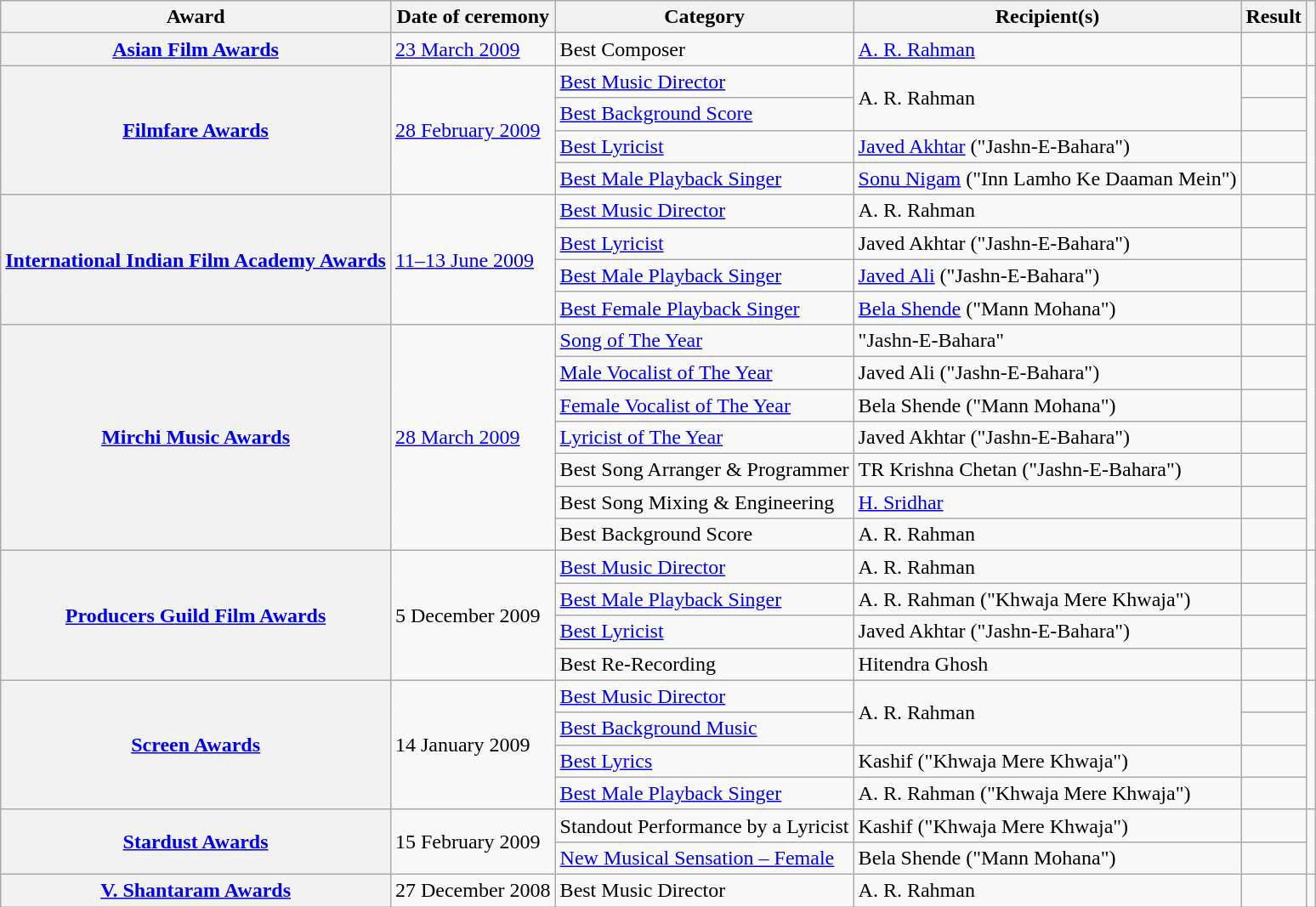<table class="wikitable plainrowheaders sortable">
<tr>
<th scope="col">Award</th>
<th scope="col">Date of ceremony</th>
<th scope="col">Category</th>
<th scope="col">Recipient(s)</th>
<th scope="col" class="unsortable">Result</th>
<th scope="col" class="unsortable"></th>
</tr>
<tr>
<th scope="row"><a href='#'>Asian Film Awards</a></th>
<td><a href='#'>23 March 2009</a></td>
<td>Best Composer</td>
<td><a href='#'>A. R. Rahman</a></td>
<td></td>
<td style="text-align:center;"></td>
</tr>
<tr>
<th rowspan="4" scope="row"><a href='#'>Filmfare Awards</a></th>
<td rowspan="4"><a href='#'>28 February 2009</a></td>
<td><a href='#'>Best Music Director</a></td>
<td rowspan="2">A. R. Rahman</td>
<td></td>
<td rowspan="4" style="text-align:center;"><br></td>
</tr>
<tr>
<td><a href='#'>Best Background Score</a></td>
<td></td>
</tr>
<tr>
<td><a href='#'>Best Lyricist</a></td>
<td><a href='#'>Javed Akhtar</a> ("Jashn-E-Bahara")</td>
<td></td>
</tr>
<tr>
<td><a href='#'>Best Male Playback Singer</a></td>
<td><a href='#'>Sonu Nigam</a> ("Inn Lamho Ke Daaman Mein")</td>
<td></td>
</tr>
<tr>
<th rowspan="4" scope="row"><a href='#'>International Indian Film Academy Awards</a></th>
<td rowspan="4"><a href='#'>11–13 June 2009</a></td>
<td><a href='#'>Best Music Director</a></td>
<td>A. R. Rahman</td>
<td></td>
<td rowspan="4" style="text-align:center;"><br><br></td>
</tr>
<tr>
<td><a href='#'>Best Lyricist</a></td>
<td>Javed Akhtar ("Jashn-E-Bahara")</td>
<td></td>
</tr>
<tr>
<td><a href='#'>Best Male Playback Singer</a></td>
<td><a href='#'>Javed Ali</a> ("Jashn-E-Bahara")</td>
<td></td>
</tr>
<tr>
<td><a href='#'>Best Female Playback Singer</a></td>
<td><a href='#'>Bela Shende</a> ("Mann Mohana")</td>
<td></td>
</tr>
<tr>
<th scope="row" rowspan="7"><a href='#'>Mirchi Music Awards</a></th>
<td rowspan="7"><a href='#'>28 March 2009</a></td>
<td><a href='#'>Song of The Year</a></td>
<td>"Jashn-E-Bahara"</td>
<td></td>
<td style="text-align:center;" rowspan="7"><br></td>
</tr>
<tr>
<td><a href='#'>Male Vocalist of The Year</a></td>
<td>Javed Ali ("Jashn-E-Bahara")</td>
<td></td>
</tr>
<tr>
<td><a href='#'>Female Vocalist of The Year</a></td>
<td>Bela Shende ("Mann Mohana")</td>
<td></td>
</tr>
<tr>
<td><a href='#'>Lyricist of The Year</a></td>
<td>Javed Akhtar ("Jashn-E-Bahara")</td>
<td></td>
</tr>
<tr>
<td>Best Song Arranger & Programmer</td>
<td>TR Krishna Chetan ("Jashn-E-Bahara")</td>
<td></td>
</tr>
<tr>
<td>Best Song Mixing & Engineering</td>
<td><a href='#'>H. Sridhar</a></td>
<td></td>
</tr>
<tr>
<td>Best Background Score</td>
<td>A. R. Rahman</td>
<td></td>
</tr>
<tr>
<th rowspan="4" scope="row"><a href='#'>Producers Guild Film Awards</a></th>
<td rowspan="4">5 December 2009</td>
<td><a href='#'>Best Music Director</a></td>
<td>A. R. Rahman</td>
<td></td>
<td rowspan="4" style="text-align:center;"><br><br><br></td>
</tr>
<tr>
<td><a href='#'>Best Male Playback Singer</a></td>
<td>A. R. Rahman ("Khwaja Mere Khwaja")</td>
<td></td>
</tr>
<tr>
<td><a href='#'>Best Lyricist</a></td>
<td>Javed Akhtar ("Jashn-E-Bahara")</td>
<td></td>
</tr>
<tr>
<td>Best Re-Recording</td>
<td>Hitendra Ghosh</td>
<td></td>
</tr>
<tr>
<th rowspan="4" scope="row"><a href='#'>Screen Awards</a></th>
<td rowspan="4">14 January 2009</td>
<td><a href='#'>Best Music Director</a></td>
<td rowspan="2">A. R. Rahman</td>
<td></td>
<td rowspan="4" style="text-align:center;"><br><br></td>
</tr>
<tr>
<td><a href='#'>Best Background Music</a></td>
<td></td>
</tr>
<tr>
<td><a href='#'>Best Lyrics</a></td>
<td>Kashif ("Khwaja Mere Khwaja")</td>
<td></td>
</tr>
<tr>
<td><a href='#'>Best Male Playback Singer</a></td>
<td>A. R. Rahman ("Khwaja Mere Khwaja")</td>
<td></td>
</tr>
<tr>
<th rowspan="2" scope="row"><a href='#'>Stardust Awards</a></th>
<td rowspan="2">15 February 2009</td>
<td>Standout Performance by a Lyricist</td>
<td>Kashif ("Khwaja Mere Khwaja")</td>
<td></td>
<td rowspan="2" style="text-align:center;"><br></td>
</tr>
<tr>
<td><a href='#'>New Musical Sensation – Female</a></td>
<td>Bela Shende ("Mann Mohana")</td>
<td></td>
</tr>
<tr>
<th scope="row"><a href='#'>V. Shantaram Awards</a></th>
<td>27 December 2008</td>
<td>Best Music Director</td>
<td>A. R. Rahman</td>
<td></td>
<td style="text-align:center;"></td>
</tr>
</table>
